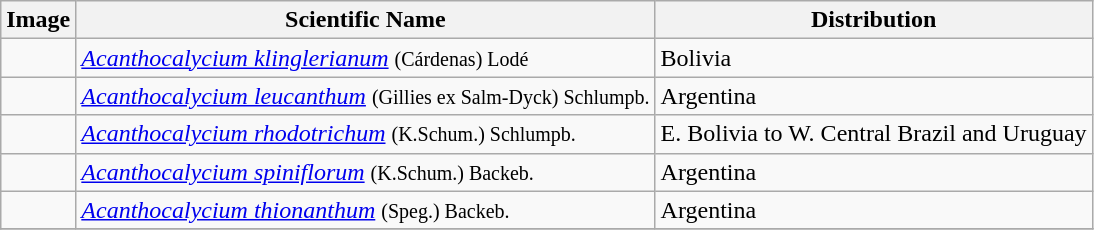<table class="wikitable">
<tr>
<th>Image</th>
<th>Scientific Name</th>
<th>Distribution</th>
</tr>
<tr>
<td></td>
<td><em><a href='#'>Acanthocalycium klinglerianum</a></em> <small>(Cárdenas) Lodé</small></td>
<td>Bolivia</td>
</tr>
<tr>
<td></td>
<td><em><a href='#'>Acanthocalycium leucanthum</a></em> <small> (Gillies ex Salm-Dyck) Schlumpb.</small></td>
<td>Argentina</td>
</tr>
<tr>
<td></td>
<td><em><a href='#'>Acanthocalycium rhodotrichum</a></em> <small>(K.Schum.) Schlumpb.</small></td>
<td>E. Bolivia to W. Central Brazil and Uruguay</td>
</tr>
<tr>
<td></td>
<td><em><a href='#'>Acanthocalycium spiniflorum</a></em> <small>(K.Schum.) Backeb.</small></td>
<td>Argentina</td>
</tr>
<tr>
<td></td>
<td><em><a href='#'>Acanthocalycium thionanthum</a></em> <small>(Speg.) Backeb.</small></td>
<td>Argentina</td>
</tr>
<tr>
</tr>
</table>
